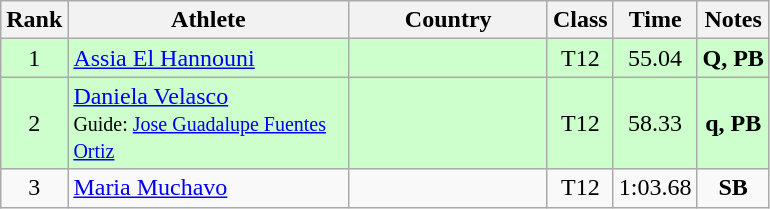<table class="wikitable sortable" style="text-align:center">
<tr>
<th>Rank</th>
<th style="width:180px">Athlete</th>
<th style="width:125px">Country</th>
<th>Class</th>
<th>Time</th>
<th>Notes</th>
</tr>
<tr style="background:#cfc;">
<td>1</td>
<td style="text-align:left;"><a href='#'>Assia El Hannouni</a></td>
<td style="text-align:left;"></td>
<td>T12</td>
<td>55.04</td>
<td><strong>Q, PB</strong></td>
</tr>
<tr style="background:#cfc;">
<td>2</td>
<td style="text-align:left;"><a href='#'>Daniela Velasco</a><br><small>Guide: <a href='#'>Jose Guadalupe Fuentes Ortiz</a></small></td>
<td style="text-align:left;"></td>
<td>T12</td>
<td>58.33</td>
<td><strong>q, PB</strong></td>
</tr>
<tr>
<td>3</td>
<td style="text-align:left;"><a href='#'>Maria Muchavo</a></td>
<td style="text-align:left;"></td>
<td>T12</td>
<td>1:03.68</td>
<td><strong>SB</strong></td>
</tr>
</table>
